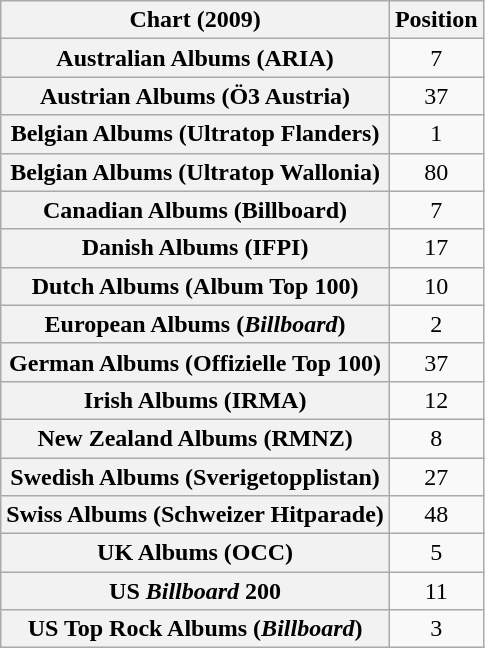<table class="wikitable sortable plainrowheaders" style="text-align:center;">
<tr>
<th>Chart (2009)</th>
<th>Position</th>
</tr>
<tr>
<th scope="row">Australian Albums (ARIA)</th>
<td>7</td>
</tr>
<tr>
<th scope="row">Austrian Albums (Ö3 Austria)</th>
<td>37</td>
</tr>
<tr>
<th scope="row">Belgian Albums (Ultratop Flanders)</th>
<td>1</td>
</tr>
<tr>
<th scope="row">Belgian Albums (Ultratop Wallonia)</th>
<td>80</td>
</tr>
<tr>
<th scope="row">Canadian Albums (Billboard)</th>
<td>7</td>
</tr>
<tr>
<th scope="row">Danish Albums (IFPI)</th>
<td>17</td>
</tr>
<tr>
<th scope="row">Dutch Albums (Album Top 100)</th>
<td>10</td>
</tr>
<tr>
<th scope="row">European Albums (<em>Billboard</em>)</th>
<td>2</td>
</tr>
<tr>
<th scope="row">German Albums (Offizielle Top 100)</th>
<td>37</td>
</tr>
<tr>
<th scope="row">Irish Albums (IRMA)</th>
<td>12</td>
</tr>
<tr>
<th scope="row">New Zealand Albums (RMNZ)</th>
<td>8</td>
</tr>
<tr>
<th scope="row">Swedish Albums (Sverigetopplistan)</th>
<td>27</td>
</tr>
<tr>
<th scope="row">Swiss Albums (Schweizer Hitparade)</th>
<td>48</td>
</tr>
<tr>
<th scope="row">UK Albums (OCC)</th>
<td>5</td>
</tr>
<tr>
<th scope="row">US <em>Billboard</em> 200</th>
<td>11</td>
</tr>
<tr>
<th scope="row">US Top Rock Albums (<em>Billboard</em>)</th>
<td>3</td>
</tr>
</table>
